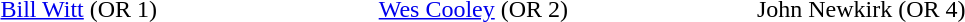<table width="60%">
<tr>
<td width="20%"><a href='#'>Bill Witt</a> (OR 1)</td>
<td width="20%"><a href='#'>Wes Cooley</a> (OR 2)</td>
<td width="20%">John Newkirk (OR 4)</td>
</tr>
</table>
